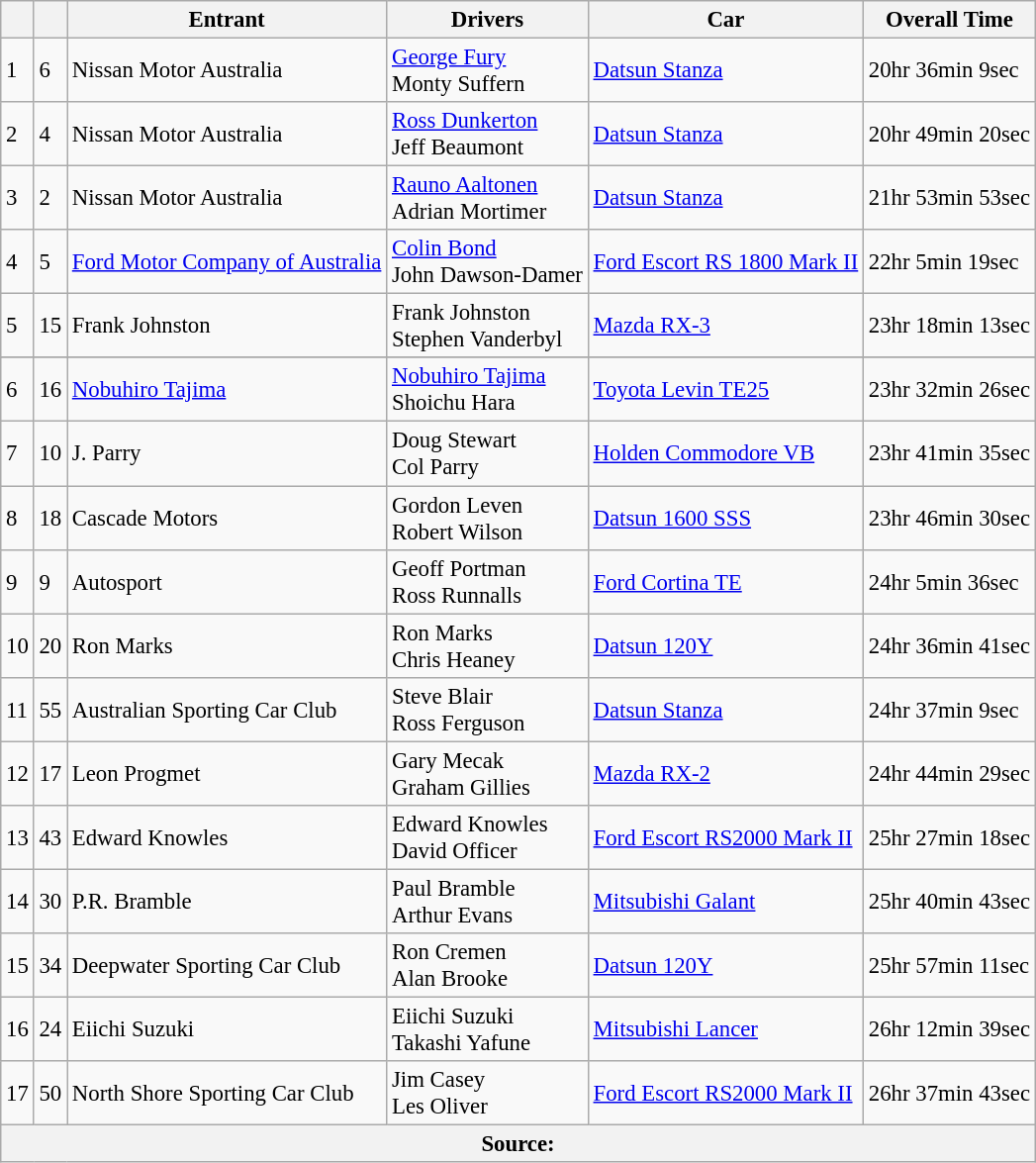<table class="wikitable" style="text-align: left; font-size: 95%;">
<tr>
<th></th>
<th></th>
<th>Entrant</th>
<th>Drivers</th>
<th>Car</th>
<th>Overall Time</th>
</tr>
<tr>
<td>1</td>
<td>6</td>
<td> Nissan Motor Australia</td>
<td> <a href='#'>George Fury</a> <br>  Monty Suffern</td>
<td><a href='#'>Datsun Stanza</a></td>
<td>20hr 36min 9sec</td>
</tr>
<tr>
<td>2</td>
<td>4</td>
<td> Nissan Motor Australia</td>
<td> <a href='#'>Ross Dunkerton</a> <br>  Jeff Beaumont</td>
<td><a href='#'>Datsun Stanza</a></td>
<td>20hr 49min 20sec</td>
</tr>
<tr>
<td>3</td>
<td>2</td>
<td> Nissan Motor Australia</td>
<td> <a href='#'>Rauno Aaltonen</a> <br>  Adrian Mortimer</td>
<td><a href='#'>Datsun Stanza</a></td>
<td>21hr 53min 53sec</td>
</tr>
<tr>
<td>4</td>
<td>5</td>
<td> <a href='#'>Ford Motor Company of Australia</a></td>
<td> <a href='#'>Colin Bond</a> <br>  John Dawson-Damer</td>
<td><a href='#'>Ford Escort RS 1800 Mark II</a></td>
<td>22hr 5min 19sec</td>
</tr>
<tr>
<td>5</td>
<td>15</td>
<td> Frank Johnston</td>
<td> Frank Johnston <br>  Stephen Vanderbyl</td>
<td><a href='#'>Mazda RX-3</a></td>
<td>23hr 18min 13sec</td>
</tr>
<tr>
</tr>
<tr>
<td>6</td>
<td>16</td>
<td> <a href='#'>Nobuhiro Tajima</a></td>
<td> <a href='#'>Nobuhiro Tajima</a> <br>  Shoichu Hara</td>
<td><a href='#'>Toyota Levin TE25</a></td>
<td>23hr 32min 26sec</td>
</tr>
<tr>
<td>7</td>
<td>10</td>
<td> J. Parry</td>
<td> Doug Stewart <br>  Col Parry</td>
<td><a href='#'>Holden Commodore VB</a></td>
<td>23hr 41min 35sec</td>
</tr>
<tr>
<td>8</td>
<td>18</td>
<td> Cascade Motors</td>
<td> Gordon Leven  <br>  Robert Wilson</td>
<td><a href='#'>Datsun 1600 SSS</a></td>
<td>23hr 46min 30sec</td>
</tr>
<tr>
<td>9</td>
<td>9</td>
<td> Autosport</td>
<td> Geoff Portman <br>  Ross Runnalls</td>
<td><a href='#'>Ford Cortina TE</a></td>
<td>24hr 5min 36sec</td>
</tr>
<tr>
<td>10</td>
<td>20</td>
<td> Ron Marks</td>
<td> Ron Marks <br>  Chris Heaney</td>
<td><a href='#'>Datsun 120Y</a></td>
<td>24hr 36min 41sec</td>
</tr>
<tr>
<td>11</td>
<td>55</td>
<td> Australian Sporting Car Club</td>
<td> Steve Blair <br>  Ross Ferguson</td>
<td><a href='#'>Datsun Stanza</a></td>
<td>24hr 37min 9sec</td>
</tr>
<tr>
<td>12</td>
<td>17</td>
<td> Leon Progmet</td>
<td> Gary Mecak <br>  Graham Gillies</td>
<td><a href='#'>Mazda RX-2</a></td>
<td>24hr 44min 29sec</td>
</tr>
<tr>
<td>13</td>
<td>43</td>
<td> Edward Knowles</td>
<td> Edward Knowles <br>  David Officer</td>
<td><a href='#'>Ford Escort RS2000 Mark II</a></td>
<td>25hr 27min 18sec</td>
</tr>
<tr>
<td>14</td>
<td>30</td>
<td> P.R. Bramble</td>
<td> Paul Bramble <br>  Arthur Evans</td>
<td><a href='#'>Mitsubishi Galant</a></td>
<td>25hr 40min 43sec</td>
</tr>
<tr>
<td>15</td>
<td>34</td>
<td> Deepwater Sporting Car Club</td>
<td> Ron Cremen <br>  Alan Brooke</td>
<td><a href='#'>Datsun 120Y</a></td>
<td>25hr 57min 11sec</td>
</tr>
<tr>
<td>16</td>
<td>24</td>
<td> Eiichi Suzuki</td>
<td> Eiichi Suzuki <br>  Takashi Yafune</td>
<td><a href='#'>Mitsubishi Lancer</a></td>
<td>26hr 12min 39sec</td>
</tr>
<tr>
<td>17</td>
<td>50</td>
<td> North Shore Sporting Car Club</td>
<td> Jim Casey <br>  Les Oliver</td>
<td><a href='#'>Ford Escort RS2000 Mark II</a></td>
<td>26hr 37min 43sec</td>
</tr>
<tr>
<th colspan=6>Source:</th>
</tr>
</table>
